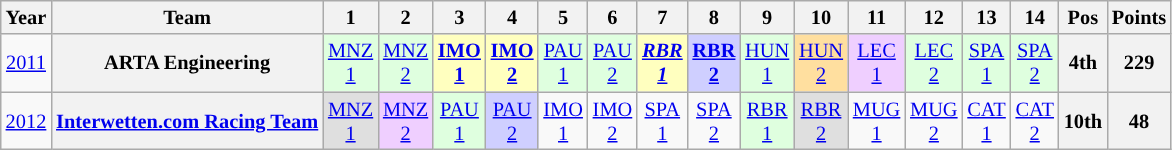<table class="wikitable" style="text-align:center; font-size:85%">
<tr>
<th>Year</th>
<th>Team</th>
<th>1</th>
<th>2</th>
<th>3</th>
<th>4</th>
<th>5</th>
<th>6</th>
<th>7</th>
<th>8</th>
<th>9</th>
<th>10</th>
<th>11</th>
<th>12</th>
<th>13</th>
<th>14</th>
<th>Pos</th>
<th>Points</th>
</tr>
<tr>
<td><a href='#'>2011</a></td>
<th nowrap>ARTA Engineering</th>
<td style="background:#DFFFDF;"><a href='#'>MNZ<br>1</a><br></td>
<td style="background:#DFFFDF;"><a href='#'>MNZ<br>2</a><br></td>
<td style="background:#FFFFBF;"><strong><a href='#'>IMO<br>1</a></strong><br></td>
<td style="background:#FFFFBF;"><strong><a href='#'>IMO<br>2</a></strong><br></td>
<td style="background:#DFFFDF;"><a href='#'>PAU<br>1</a><br></td>
<td style="background:#DFFFDF;"><a href='#'>PAU<br>2</a><br></td>
<td style="background:#FFFFBF;"><strong><em><a href='#'>RBR<br>1</a></em></strong><br></td>
<td style="background:#CFCFFF;"><strong><a href='#'>RBR<br>2</a></strong><br></td>
<td style="background:#DFFFDF;"><a href='#'>HUN<br>1</a><br></td>
<td style="background:#FFDF9F;"><a href='#'>HUN<br>2</a><br></td>
<td style="background:#EFCFFF;"><a href='#'>LEC<br>1</a><br></td>
<td style="background:#DFFFDF;"><a href='#'>LEC<br>2</a><br></td>
<td style="background:#DFFFDF;"><a href='#'>SPA<br>1</a><br></td>
<td style="background:#DFFFDF;"><a href='#'>SPA<br>2</a><br></td>
<th>4th</th>
<th>229</th>
</tr>
<tr>
<td><a href='#'>2012</a></td>
<th nowrap><a href='#'>Interwetten.com Racing Team</a></th>
<td style="background:#DFDFDF;"><a href='#'>MNZ<br>1</a><br></td>
<td style="background:#EFCFFF;"><a href='#'>MNZ<br>2</a><br></td>
<td style="background:#DFFFDF;"><a href='#'>PAU<br>1</a><br></td>
<td style="background:#CFCFFF;"><a href='#'>PAU<br>2</a><br></td>
<td style="background:#;"><a href='#'>IMO<br>1</a><br></td>
<td style="background:#;"><a href='#'>IMO<br>2</a><br></td>
<td style="background:#;"><a href='#'>SPA<br>1</a><br></td>
<td style="background:#;"><a href='#'>SPA<br>2</a><br></td>
<td style="background:#DFFFDF;"><a href='#'>RBR<br>1</a><br></td>
<td style="background:#DFDFDF;"><a href='#'>RBR<br>2</a><br></td>
<td style="background:#;"><a href='#'>MUG<br>1</a><br></td>
<td style="background:#;"><a href='#'>MUG<br>2</a><br></td>
<td style="background:#;"><a href='#'>CAT<br>1</a><br></td>
<td style="background:#;"><a href='#'>CAT<br>2</a><br></td>
<th>10th</th>
<th>48</th>
</tr>
</table>
